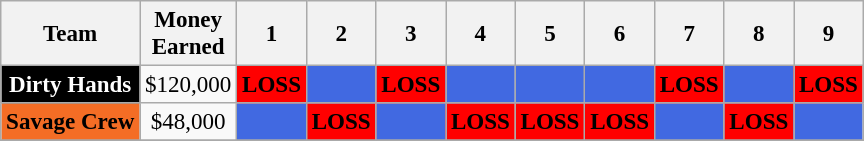<table class="wikitable" border="3" style="text-align:center;font-size:96%">
<tr>
<th>Team</th>
<th>Money<br>Earned</th>
<th>1</th>
<th>2</th>
<th>3</th>
<th>4</th>
<th>5</th>
<th>6</th>
<th>7</th>
<th>8</th>
<th>9</th>
</tr>
<tr>
<td style="background:#000000; color:#fff;"><strong>Dirty Hands</strong></td>
<td>$120,000</td>
<td style="background:red;"><strong>LOSS</strong></td>
<td style="background:royalblue;"></td>
<td style="background:red;"><strong>LOSS</strong></td>
<td style="background:royalblue;"></td>
<td style="background:royalblue;"></td>
<td style="background:royalblue;"></td>
<td style="background:red;"><strong>LOSS</strong></td>
<td style="background:royalblue;"></td>
<td style="background:red;"><strong>LOSS</strong></td>
</tr>
<tr>
<td style="background:#F46D25; color:#000000;"><strong>Savage Crew</strong></td>
<td>$48,000</td>
<td style="background:royalblue;"></td>
<td style="background:red;"><strong>LOSS</strong></td>
<td style="background:royalblue;"></td>
<td style="background:red;"><strong>LOSS</strong></td>
<td style="background:red;"><strong>LOSS</strong></td>
<td style="background:red;"><strong>LOSS</strong></td>
<td style="background:royalblue;"></td>
<td style="background:red;"><strong>LOSS</strong></td>
<td style="background:royalblue;"></td>
</tr>
<tr>
</tr>
</table>
